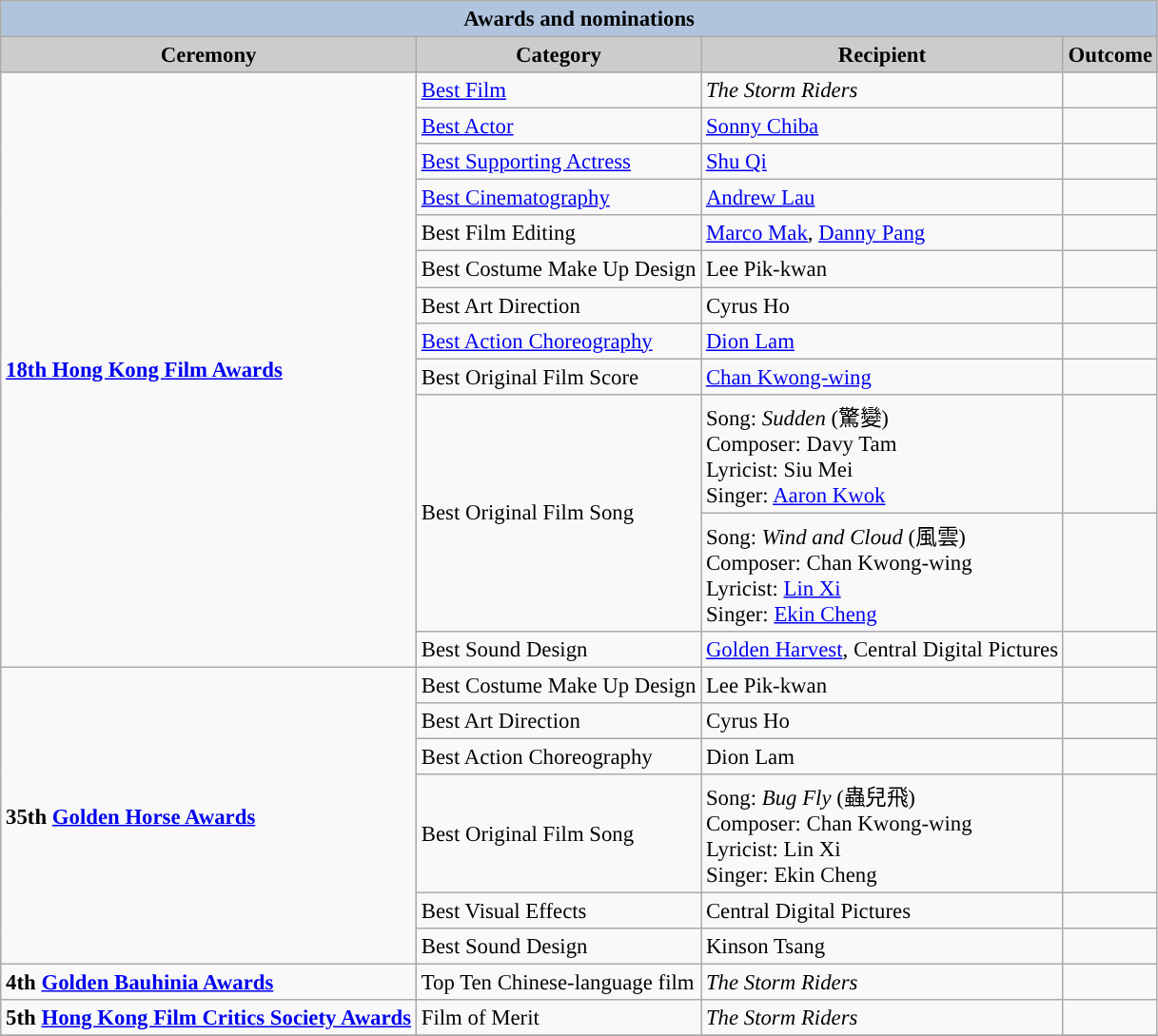<table class="wikitable" style="font-size:95%;" ;>
<tr style="background:#ccc; text-align:center;">
<th colspan="4" style="background: LightSteelBlue;">Awards and nominations</th>
</tr>
<tr style="background:#ccc; text-align:center;">
<th style="background:#ccc">Ceremony</th>
<th style="background:#ccc">Category</th>
<th style="background:#ccc">Recipient</th>
<th style="background:#ccc">Outcome</th>
</tr>
<tr>
<td rowspan=12><strong><a href='#'>18th Hong Kong Film Awards</a></strong></td>
<td><a href='#'>Best Film</a></td>
<td><em>The Storm Riders</em></td>
<td></td>
</tr>
<tr>
<td><a href='#'>Best Actor</a></td>
<td><a href='#'>Sonny Chiba</a></td>
<td></td>
</tr>
<tr>
<td><a href='#'>Best Supporting Actress</a></td>
<td><a href='#'>Shu Qi</a></td>
<td></td>
</tr>
<tr>
<td><a href='#'>Best Cinematography</a></td>
<td><a href='#'>Andrew Lau</a></td>
<td></td>
</tr>
<tr>
<td>Best Film Editing</td>
<td><a href='#'>Marco Mak</a>, <a href='#'>Danny Pang</a></td>
<td></td>
</tr>
<tr>
<td>Best Costume Make Up Design</td>
<td>Lee Pik-kwan</td>
<td></td>
</tr>
<tr>
<td>Best Art Direction</td>
<td>Cyrus Ho</td>
<td></td>
</tr>
<tr>
<td><a href='#'>Best Action Choreography</a></td>
<td><a href='#'>Dion Lam</a></td>
<td></td>
</tr>
<tr>
<td>Best Original Film Score</td>
<td><a href='#'>Chan Kwong-wing</a></td>
<td></td>
</tr>
<tr>
<td rowspan=2>Best Original Film Song</td>
<td>Song: <em>Sudden</em> (驚變)<br>Composer: Davy Tam
<br>Lyricist: Siu Mei
<br>Singer: <a href='#'>Aaron Kwok</a></td>
<td></td>
</tr>
<tr>
<td>Song: <em>Wind and Cloud</em> (風雲)<br>Composer: Chan Kwong-wing
<br>Lyricist: <a href='#'>Lin Xi</a>
<br>Singer: <a href='#'>Ekin Cheng</a></td>
<td></td>
</tr>
<tr>
<td>Best Sound Design</td>
<td><a href='#'>Golden Harvest</a>, Central Digital Pictures</td>
<td></td>
</tr>
<tr>
<td rowspan=6><strong>35th <a href='#'>Golden Horse Awards</a></strong></td>
<td>Best Costume Make Up Design</td>
<td>Lee Pik-kwan</td>
<td></td>
</tr>
<tr>
<td>Best Art Direction</td>
<td>Cyrus Ho</td>
<td></td>
</tr>
<tr>
<td>Best Action Choreography</td>
<td>Dion Lam</td>
<td></td>
</tr>
<tr>
<td>Best Original Film Song</td>
<td>Song: <em>Bug Fly</em> (蟲兒飛)<br>Composer: Chan Kwong-wing
<br>Lyricist: Lin Xi
<br>Singer: Ekin Cheng</td>
<td></td>
</tr>
<tr>
<td>Best Visual Effects</td>
<td>Central Digital Pictures</td>
<td></td>
</tr>
<tr>
<td>Best Sound Design</td>
<td>Kinson Tsang</td>
<td></td>
</tr>
<tr>
<td><strong>4th <a href='#'>Golden Bauhinia Awards</a></strong></td>
<td>Top Ten Chinese-language film</td>
<td><em>The Storm Riders</em></td>
<td></td>
</tr>
<tr>
<td><strong>5th <a href='#'>Hong Kong Film Critics Society Awards</a></strong></td>
<td>Film of Merit</td>
<td><em>The Storm Riders</em></td>
<td></td>
</tr>
<tr>
</tr>
</table>
